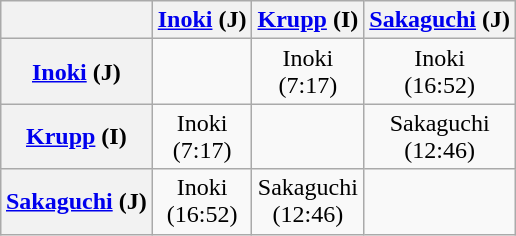<table class="wikitable" style="margin: 1em auto 1em auto">
<tr align="center">
<th> </th>
<th><a href='#'>Inoki</a> (J)</th>
<th><a href='#'>Krupp</a> (I)</th>
<th><a href='#'>Sakaguchi</a> (J)</th>
</tr>
<tr align="center">
<th><a href='#'>Inoki</a> (J)</th>
<td></td>
<td>Inoki<br>(7:17)</td>
<td>Inoki<br>(16:52)</td>
</tr>
<tr align="center">
<th><a href='#'>Krupp</a> (I)</th>
<td>Inoki<br>(7:17)</td>
<td></td>
<td>Sakaguchi<br>(12:46)</td>
</tr>
<tr align="center">
<th><a href='#'>Sakaguchi</a> (J)</th>
<td>Inoki<br>(16:52)</td>
<td>Sakaguchi<br>(12:46)</td>
<td></td>
</tr>
</table>
